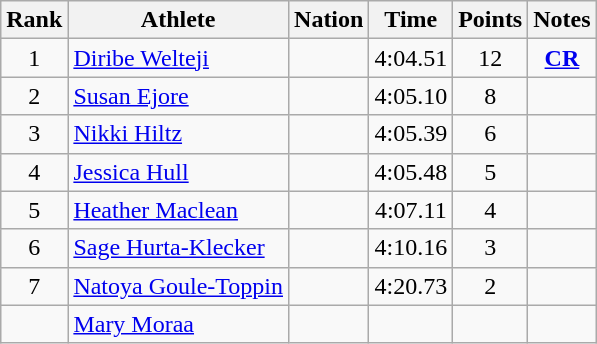<table class="wikitable mw-datatable sortable" style="text-align:center;">
<tr>
<th scope="col" style="width: 10px;">Rank</th>
<th scope="col">Athlete</th>
<th scope="col">Nation</th>
<th scope="col">Time</th>
<th scope="col">Points</th>
<th scope="col">Notes</th>
</tr>
<tr>
<td>1</td>
<td align=left><a href='#'>Diribe Welteji</a> </td>
<td align=left></td>
<td>4:04.51</td>
<td>12</td>
<td><strong><a href='#'>CR</a></strong></td>
</tr>
<tr>
<td>2</td>
<td align="left"><a href='#'>Susan Ejore</a> </td>
<td align="left"></td>
<td>4:05.10</td>
<td>8</td>
<td></td>
</tr>
<tr>
<td>3</td>
<td align=left><a href='#'>Nikki Hiltz</a> </td>
<td align=left></td>
<td>4:05.39</td>
<td>6</td>
<td></td>
</tr>
<tr>
<td>4</td>
<td align="left"><a href='#'>Jessica Hull</a> </td>
<td align="left"></td>
<td>4:05.48</td>
<td>5</td>
<td></td>
</tr>
<tr>
<td>5</td>
<td align="left"><a href='#'>Heather Maclean</a> </td>
<td align="left"></td>
<td>4:07.11</td>
<td>4</td>
<td></td>
</tr>
<tr>
<td>6</td>
<td align="left"><a href='#'>Sage Hurta-Klecker</a> </td>
<td align="left"></td>
<td>4:10.16</td>
<td>3</td>
<td></td>
</tr>
<tr>
<td>7</td>
<td align="left"><a href='#'>Natoya Goule-Toppin</a> </td>
<td align="left"></td>
<td>4:20.73</td>
<td>2</td>
<td></td>
</tr>
<tr>
<td></td>
<td align="left"><a href='#'>Mary Moraa</a> </td>
<td align="left"></td>
<td></td>
<td></td>
<td></td>
</tr>
</table>
